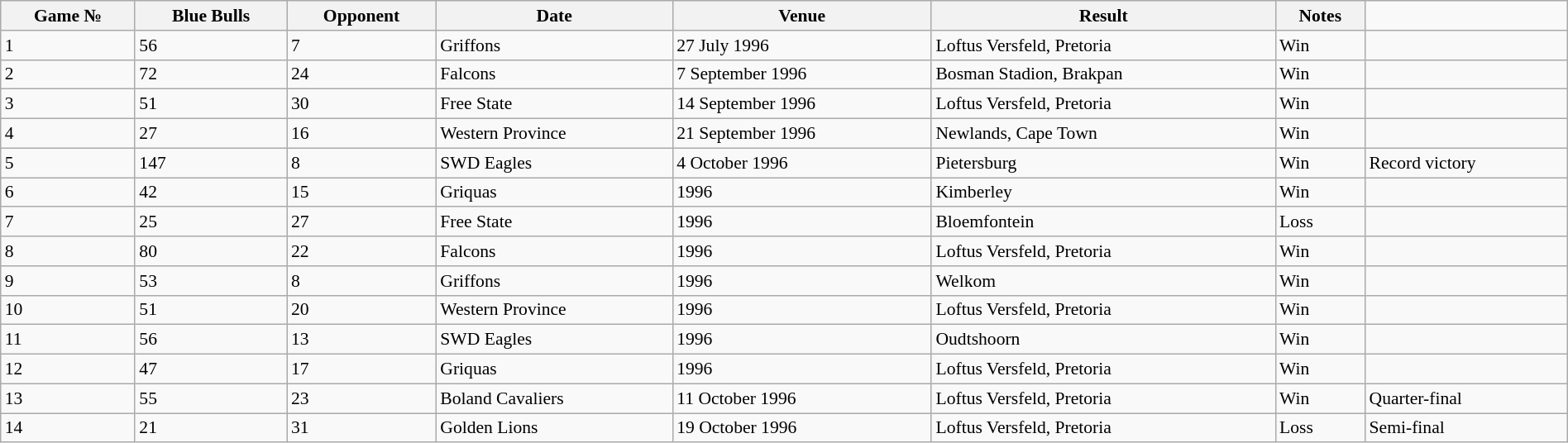<table class="wikitable collapsible sortable" style="text-align:left; font-size:90%; width:100%;">
<tr>
<th>Game №</th>
<th>Blue Bulls</th>
<th>Opponent</th>
<th>Date</th>
<th>Venue</th>
<th>Result</th>
<th>Notes</th>
</tr>
<tr>
<td>1</td>
<td>56</td>
<td>7</td>
<td>Griffons</td>
<td>27 July 1996</td>
<td>Loftus Versfeld, Pretoria</td>
<td>Win</td>
<td></td>
</tr>
<tr>
<td>2</td>
<td>72</td>
<td>24</td>
<td>Falcons</td>
<td>7 September 1996</td>
<td>Bosman Stadion, Brakpan</td>
<td>Win</td>
<td></td>
</tr>
<tr>
<td>3</td>
<td>51</td>
<td>30</td>
<td>Free State</td>
<td>14 September 1996</td>
<td>Loftus Versfeld, Pretoria</td>
<td>Win</td>
<td></td>
</tr>
<tr>
<td>4</td>
<td>27</td>
<td>16</td>
<td>Western Province</td>
<td>21 September 1996</td>
<td>Newlands, Cape Town</td>
<td>Win</td>
<td></td>
</tr>
<tr>
<td>5</td>
<td>147</td>
<td>8</td>
<td>SWD Eagles</td>
<td>4 October 1996</td>
<td>Pietersburg</td>
<td>Win</td>
<td>Record victory</td>
</tr>
<tr>
<td>6</td>
<td>42</td>
<td>15</td>
<td>Griquas</td>
<td>1996</td>
<td>Kimberley</td>
<td>Win</td>
<td></td>
</tr>
<tr>
<td>7</td>
<td>25</td>
<td>27</td>
<td>Free State</td>
<td>1996</td>
<td>Bloemfontein</td>
<td>Loss</td>
<td></td>
</tr>
<tr>
<td>8</td>
<td>80</td>
<td>22</td>
<td>Falcons</td>
<td>1996</td>
<td>Loftus Versfeld, Pretoria</td>
<td>Win</td>
<td></td>
</tr>
<tr>
<td>9</td>
<td>53</td>
<td>8</td>
<td>Griffons</td>
<td>1996</td>
<td>Welkom</td>
<td>Win</td>
<td></td>
</tr>
<tr>
<td>10</td>
<td>51</td>
<td>20</td>
<td>Western Province</td>
<td>1996</td>
<td>Loftus Versfeld, Pretoria</td>
<td>Win</td>
<td></td>
</tr>
<tr>
<td>11</td>
<td>56</td>
<td>13</td>
<td>SWD Eagles</td>
<td>1996</td>
<td>Oudtshoorn</td>
<td>Win</td>
<td></td>
</tr>
<tr>
<td>12</td>
<td>47</td>
<td>17</td>
<td>Griquas</td>
<td>1996</td>
<td>Loftus Versfeld, Pretoria</td>
<td>Win</td>
<td></td>
</tr>
<tr>
<td>13</td>
<td>55</td>
<td>23</td>
<td>Boland Cavaliers</td>
<td>11 October 1996</td>
<td>Loftus Versfeld, Pretoria</td>
<td>Win</td>
<td>Quarter-final</td>
</tr>
<tr>
<td>14</td>
<td>21</td>
<td>31</td>
<td>Golden Lions</td>
<td>19 October 1996</td>
<td>Loftus Versfeld, Pretoria</td>
<td>Loss</td>
<td>Semi-final</td>
</tr>
</table>
